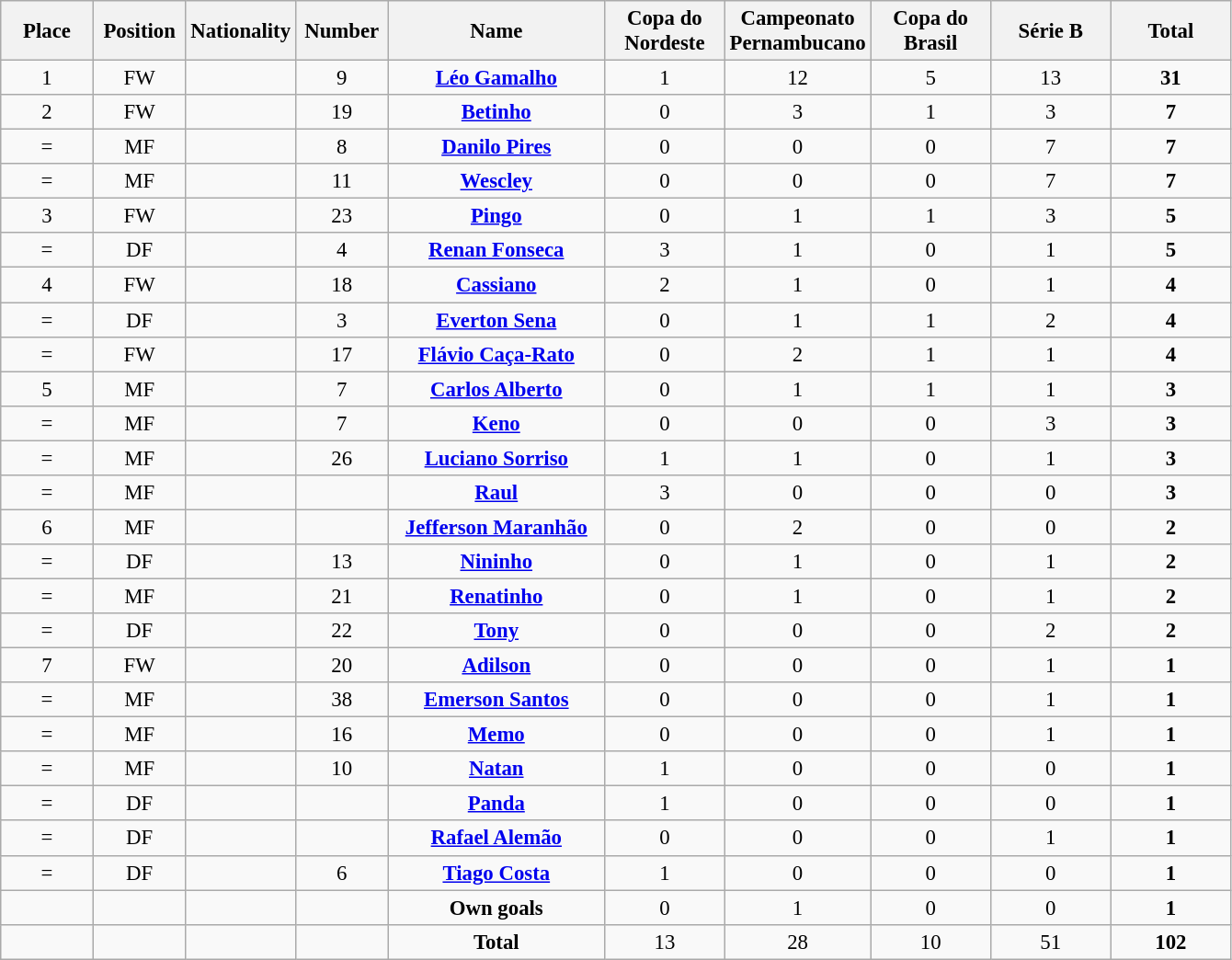<table class="wikitable" style="font-size: 95%; text-align: center;">
<tr>
<th width=60>Place</th>
<th width=60>Position</th>
<th width=60>Nationality</th>
<th width=60>Number</th>
<th width=150>Name</th>
<th width=80>Copa do Nordeste</th>
<th width=80>Campeonato Pernambucano</th>
<th width=80>Copa do Brasil</th>
<th width=80>Série B</th>
<th width=80>Total</th>
</tr>
<tr>
<td>1</td>
<td>FW</td>
<td></td>
<td>9</td>
<td><strong><a href='#'>Léo Gamalho</a></strong></td>
<td>1</td>
<td>12</td>
<td>5</td>
<td>13</td>
<td><strong>31</strong></td>
</tr>
<tr>
<td>2</td>
<td>FW</td>
<td></td>
<td>19</td>
<td><strong><a href='#'>Betinho</a></strong></td>
<td>0</td>
<td>3</td>
<td>1</td>
<td>3</td>
<td><strong>7</strong></td>
</tr>
<tr>
<td>=</td>
<td>MF</td>
<td></td>
<td>8</td>
<td><strong><a href='#'>Danilo Pires</a></strong></td>
<td>0</td>
<td>0</td>
<td>0</td>
<td>7</td>
<td><strong>7</strong></td>
</tr>
<tr>
<td>=</td>
<td>MF</td>
<td></td>
<td>11</td>
<td><strong><a href='#'>Wescley</a></strong></td>
<td>0</td>
<td>0</td>
<td>0</td>
<td>7</td>
<td><strong>7</strong></td>
</tr>
<tr>
<td>3</td>
<td>FW</td>
<td></td>
<td>23</td>
<td><strong><a href='#'>Pingo</a></strong></td>
<td>0</td>
<td>1</td>
<td>1</td>
<td>3</td>
<td><strong>5</strong></td>
</tr>
<tr>
<td>=</td>
<td>DF</td>
<td></td>
<td>4</td>
<td><strong><a href='#'>Renan Fonseca</a></strong></td>
<td>3</td>
<td>1</td>
<td>0</td>
<td>1</td>
<td><strong>5</strong></td>
</tr>
<tr>
<td>4</td>
<td>FW</td>
<td></td>
<td>18</td>
<td><strong><a href='#'>Cassiano</a></strong></td>
<td>2</td>
<td>1</td>
<td>0</td>
<td>1</td>
<td><strong>4</strong></td>
</tr>
<tr>
<td>=</td>
<td>DF</td>
<td></td>
<td>3</td>
<td><strong><a href='#'>Everton Sena</a></strong></td>
<td>0</td>
<td>1</td>
<td>1</td>
<td>2</td>
<td><strong>4</strong></td>
</tr>
<tr>
<td>=</td>
<td>FW</td>
<td></td>
<td>17</td>
<td><strong><a href='#'>Flávio Caça-Rato</a></strong></td>
<td>0</td>
<td>2</td>
<td>1</td>
<td>1</td>
<td><strong>4</strong></td>
</tr>
<tr>
<td>5</td>
<td>MF</td>
<td></td>
<td>7</td>
<td><strong><a href='#'>Carlos Alberto</a></strong></td>
<td>0</td>
<td>1</td>
<td>1</td>
<td>1</td>
<td><strong>3</strong></td>
</tr>
<tr>
<td>=</td>
<td>MF</td>
<td></td>
<td>7</td>
<td><strong><a href='#'>Keno</a></strong></td>
<td>0</td>
<td>0</td>
<td>0</td>
<td>3</td>
<td><strong>3</strong></td>
</tr>
<tr>
<td>=</td>
<td>MF</td>
<td></td>
<td>26</td>
<td><strong><a href='#'>Luciano Sorriso</a></strong></td>
<td>1</td>
<td>1</td>
<td>0</td>
<td>1</td>
<td><strong>3</strong></td>
</tr>
<tr>
<td>=</td>
<td>MF</td>
<td></td>
<td></td>
<td><strong><a href='#'>Raul</a></strong></td>
<td>3</td>
<td>0</td>
<td>0</td>
<td>0</td>
<td><strong>3</strong></td>
</tr>
<tr>
<td>6</td>
<td>MF</td>
<td></td>
<td></td>
<td><strong><a href='#'>Jefferson Maranhão</a></strong></td>
<td>0</td>
<td>2</td>
<td>0</td>
<td>0</td>
<td><strong>2</strong></td>
</tr>
<tr>
<td>=</td>
<td>DF</td>
<td></td>
<td>13</td>
<td><strong><a href='#'>Nininho</a></strong></td>
<td>0</td>
<td>1</td>
<td>0</td>
<td>1</td>
<td><strong>2</strong></td>
</tr>
<tr>
<td>=</td>
<td>MF</td>
<td></td>
<td>21</td>
<td><strong><a href='#'>Renatinho</a></strong></td>
<td>0</td>
<td>1</td>
<td>0</td>
<td>1</td>
<td><strong>2</strong></td>
</tr>
<tr>
<td>=</td>
<td>DF</td>
<td></td>
<td>22</td>
<td><strong><a href='#'>Tony</a></strong></td>
<td>0</td>
<td>0</td>
<td>0</td>
<td>2</td>
<td><strong>2</strong></td>
</tr>
<tr>
<td>7</td>
<td>FW</td>
<td></td>
<td>20</td>
<td><strong><a href='#'>Adilson</a></strong></td>
<td>0</td>
<td>0</td>
<td>0</td>
<td>1</td>
<td><strong>1</strong></td>
</tr>
<tr>
<td>=</td>
<td>MF</td>
<td></td>
<td>38</td>
<td><strong><a href='#'>Emerson Santos</a></strong></td>
<td>0</td>
<td>0</td>
<td>0</td>
<td>1</td>
<td><strong>1</strong></td>
</tr>
<tr>
<td>=</td>
<td>MF</td>
<td></td>
<td>16</td>
<td><strong><a href='#'>Memo</a></strong></td>
<td>0</td>
<td>0</td>
<td>0</td>
<td>1</td>
<td><strong>1</strong></td>
</tr>
<tr>
<td>=</td>
<td>MF</td>
<td></td>
<td>10</td>
<td><strong><a href='#'>Natan</a></strong></td>
<td>1</td>
<td>0</td>
<td>0</td>
<td>0</td>
<td><strong>1</strong></td>
</tr>
<tr>
<td>=</td>
<td>DF</td>
<td></td>
<td></td>
<td><strong><a href='#'>Panda</a></strong></td>
<td>1</td>
<td>0</td>
<td>0</td>
<td>0</td>
<td><strong>1</strong></td>
</tr>
<tr>
<td>=</td>
<td>DF</td>
<td></td>
<td></td>
<td><strong><a href='#'>Rafael Alemão</a></strong></td>
<td>0</td>
<td>0</td>
<td>0</td>
<td>1</td>
<td><strong>1</strong></td>
</tr>
<tr>
<td>=</td>
<td>DF</td>
<td></td>
<td>6</td>
<td><strong><a href='#'>Tiago Costa</a></strong></td>
<td>1</td>
<td>0</td>
<td>0</td>
<td>0</td>
<td><strong>1</strong></td>
</tr>
<tr>
<td></td>
<td></td>
<td></td>
<td></td>
<td><strong>Own goals</strong></td>
<td>0</td>
<td>1</td>
<td>0</td>
<td>0</td>
<td><strong>1</strong></td>
</tr>
<tr>
<td></td>
<td></td>
<td></td>
<td></td>
<td><strong>Total</strong></td>
<td>13</td>
<td>28</td>
<td>10</td>
<td>51</td>
<td><strong>102</strong></td>
</tr>
</table>
